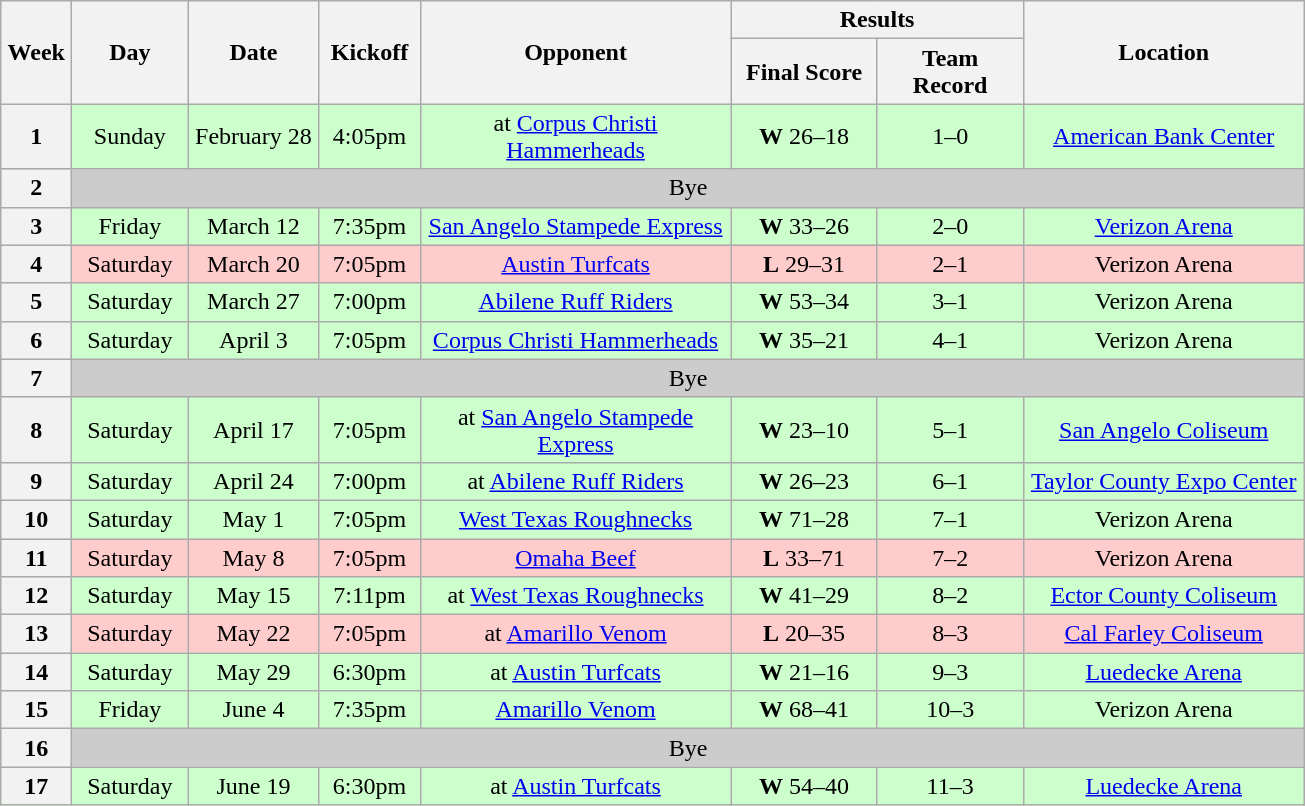<table class="wikitable">
<tr>
<th rowspan="2" width="40">Week</th>
<th rowspan="2" width="70">Day</th>
<th rowspan="2" width="80">Date</th>
<th rowspan="2" width="60">Kickoff</th>
<th rowspan="2" width="200">Opponent</th>
<th colspan="2" width="180">Results</th>
<th rowspan="2" width="180">Location</th>
</tr>
<tr>
<th width="90">Final Score</th>
<th width="90">Team Record</th>
</tr>
<tr align="center" bgcolor="#CCFFCC">
<th>1</th>
<td align="center">Sunday</td>
<td align="center">February 28</td>
<td align="center">4:05pm</td>
<td align="center">at <a href='#'>Corpus Christi Hammerheads</a></td>
<td align="center"><strong>W</strong> 26–18</td>
<td align="center">1–0</td>
<td align="center"><a href='#'>American Bank Center</a></td>
</tr>
<tr style="background: #CCCCCC;">
<th>2</th>
<td colSpan=7 align="center">Bye</td>
</tr>
<tr align="center" bgcolor="#CCFFCC">
<th>3</th>
<td align="center">Friday</td>
<td align="center">March 12</td>
<td align="center">7:35pm</td>
<td align="center"><a href='#'>San Angelo Stampede Express</a></td>
<td align="center"><strong>W</strong> 33–26</td>
<td align="center">2–0</td>
<td align="center"><a href='#'>Verizon Arena</a></td>
</tr>
<tr align="center" bgcolor="#FFCCCC">
<th>4</th>
<td align="center">Saturday</td>
<td align="center">March 20</td>
<td align="center">7:05pm</td>
<td align="center"><a href='#'>Austin Turfcats</a></td>
<td align="center"><strong>L</strong> 29–31</td>
<td align="center">2–1</td>
<td align="center">Verizon Arena</td>
</tr>
<tr align="center" bgcolor="#CCFFCC">
<th>5</th>
<td align="center">Saturday</td>
<td align="center">March 27</td>
<td align="center">7:00pm</td>
<td align="center"><a href='#'>Abilene Ruff Riders</a></td>
<td align="center"><strong>W</strong> 53–34</td>
<td align="center">3–1</td>
<td align="center">Verizon Arena</td>
</tr>
<tr align="center" bgcolor="#CCFFCC">
<th>6</th>
<td align="center">Saturday</td>
<td align="center">April 3</td>
<td align="center">7:05pm</td>
<td align="center"><a href='#'>Corpus Christi Hammerheads</a></td>
<td align="center"><strong>W</strong> 35–21</td>
<td align="center">4–1</td>
<td align="center">Verizon Arena</td>
</tr>
<tr style="background: #CCCCCC;">
<th>7</th>
<td colSpan=7 align="center">Bye</td>
</tr>
<tr align="center" bgcolor="#CCFFCC">
<th>8</th>
<td align="center">Saturday</td>
<td align="center">April 17</td>
<td align="center">7:05pm</td>
<td align="center">at <a href='#'>San Angelo Stampede Express</a></td>
<td align="center"><strong>W</strong> 23–10</td>
<td align="center">5–1</td>
<td align="center"><a href='#'>San Angelo Coliseum</a></td>
</tr>
<tr align="center" bgcolor="#CCFFCC">
<th>9</th>
<td align="center">Saturday</td>
<td align="center">April 24</td>
<td align="center">7:00pm</td>
<td align="center">at <a href='#'>Abilene Ruff Riders</a></td>
<td align="center"><strong>W</strong> 26–23</td>
<td align="center">6–1</td>
<td align="center"><a href='#'>Taylor County Expo Center</a></td>
</tr>
<tr align="center" bgcolor="#CCFFCC">
<th>10</th>
<td align="center">Saturday</td>
<td align="center">May 1</td>
<td align="center">7:05pm</td>
<td align="center"><a href='#'>West Texas Roughnecks</a></td>
<td align="center"><strong>W</strong> 71–28</td>
<td align="center">7–1</td>
<td align="center">Verizon Arena</td>
</tr>
<tr align="center" bgcolor="#FFCCCC">
<th>11</th>
<td align="center">Saturday</td>
<td align="center">May 8</td>
<td align="center">7:05pm</td>
<td align="center"><a href='#'>Omaha Beef</a></td>
<td align="center"><strong>L</strong> 33–71</td>
<td align="center">7–2</td>
<td align="center">Verizon Arena</td>
</tr>
<tr align="center" bgcolor="#CCFFCC">
<th>12</th>
<td align="center">Saturday</td>
<td align="center">May 15</td>
<td align="center">7:11pm</td>
<td align="center">at <a href='#'>West Texas Roughnecks</a></td>
<td align="center"><strong>W</strong> 41–29</td>
<td align="center">8–2</td>
<td align="center"><a href='#'>Ector County Coliseum</a></td>
</tr>
<tr align="center" bgcolor="#FFCCCC">
<th>13</th>
<td align="center">Saturday</td>
<td align="center">May 22</td>
<td align="center">7:05pm</td>
<td align="center">at <a href='#'>Amarillo Venom</a></td>
<td align="center"><strong>L</strong> 20–35</td>
<td align="center">8–3</td>
<td align="center"><a href='#'>Cal Farley Coliseum</a></td>
</tr>
<tr align="center" bgcolor="#CCFFCC">
<th>14</th>
<td align="center">Saturday</td>
<td align="center">May 29</td>
<td align="center">6:30pm</td>
<td align="center">at <a href='#'>Austin Turfcats</a></td>
<td align="center"><strong>W</strong> 21–16</td>
<td align="center">9–3</td>
<td align="center"><a href='#'>Luedecke Arena</a></td>
</tr>
<tr align="center" bgcolor="#CCFFCC">
<th>15</th>
<td align="center">Friday</td>
<td align="center">June 4</td>
<td align="center">7:35pm</td>
<td align="center"><a href='#'>Amarillo Venom</a></td>
<td align="center"><strong>W</strong> 68–41</td>
<td align="center">10–3</td>
<td align="center">Verizon Arena</td>
</tr>
<tr style="background: #CCCCCC;">
<th>16</th>
<td colSpan=7 align="center">Bye</td>
</tr>
<tr align="center" bgcolor="#CCFFCC">
<th>17</th>
<td align="center">Saturday</td>
<td align="center">June 19</td>
<td align="center">6:30pm</td>
<td align="center">at <a href='#'>Austin Turfcats</a></td>
<td align="center"><strong>W</strong> 54–40</td>
<td align="center">11–3</td>
<td align="center"><a href='#'>Luedecke Arena</a></td>
</tr>
</table>
